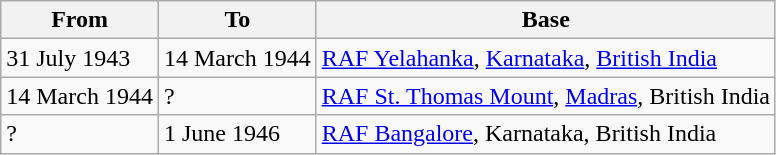<table class="wikitable">
<tr>
<th>From</th>
<th>To</th>
<th>Base</th>
</tr>
<tr>
<td>31 July 1943</td>
<td>14 March 1944</td>
<td><a href='#'>RAF Yelahanka</a>, <a href='#'>Karnataka</a>, <a href='#'>British India</a></td>
</tr>
<tr>
<td>14 March 1944</td>
<td>?</td>
<td><a href='#'>RAF St. Thomas Mount</a>, <a href='#'>Madras</a>, British India</td>
</tr>
<tr>
<td>?</td>
<td>1 June 1946</td>
<td><a href='#'>RAF Bangalore</a>, Karnataka, British India</td>
</tr>
</table>
